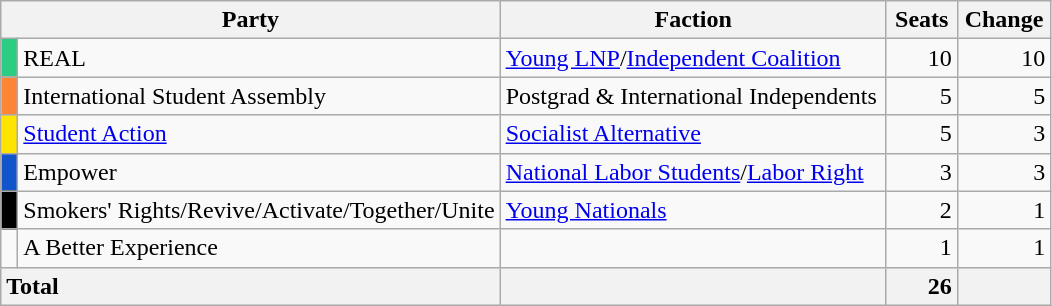<table class="wikitable" style="text-align:right; margin-bottom:0">
<tr>
<th style="width:10px;" colspan=3>Party</th>
<th style="width:250px;">Faction</th>
<th style="width:40px;">Seats</th>
<th style="width:40px;">Change</th>
</tr>
<tr>
<td style="background:#2ACD81"> </td>
<td style="text-align:left;" colspan="2">REAL</td>
<td style="text-align:left; width:70px;"><a href='#'>Young LNP</a>/<a href='#'>Independent Coalition</a></td>
<td style="width:40px;">10</td>
<td style="width:55px;"> 10</td>
</tr>
<tr>
<td style="background:#FF8536"> </td>
<td style="text-align:left;" colspan="2">International Student Assembly</td>
<td style="text-align:left; width:70px;">Postgrad & International Independents</td>
<td style="width:40px;">5</td>
<td style="width:55px;"> 5</td>
</tr>
<tr>
<td style="background:#FFE400"> </td>
<td style="text-align:left;" colspan="2"><a href='#'>Student Action</a></td>
<td style="text-align:left; width:70px;"><a href='#'>Socialist Alternative</a></td>
<td style="width:40px;">5</td>
<td style="width:55px;"> 3</td>
</tr>
<tr>
<td style="background:#1155CC"> </td>
<td style="text-align:left;" colspan="2">Empower</td>
<td style="text-align:left; width:70px;"><a href='#'>National Labor Students</a>/<a href='#'>Labor Right</a></td>
<td style="width:40px;">3</td>
<td style="width:55px;"> 3</td>
</tr>
<tr>
<td style="background:#000000"> </td>
<td style="text-align:left;" colspan="2">Smokers' Rights/Revive/Activate/Together/Unite</td>
<td style="text-align:left; width:70px;"><a href='#'>Young Nationals</a></td>
<td style="width:40px;">2</td>
<td style="width:55px;"> 1</td>
</tr>
<tr>
<td> </td>
<td style="text-align:left;" colspan="2">A Better Experience</td>
<td style="text-align:left; width:70px;"></td>
<td style="width:40px;">1</td>
<td style="width:55px;"> 1</td>
</tr>
<tr>
<th colspan="3" style="text-align:left;">Total</th>
<th style="text-align:right;"></th>
<th style="text-align:right;">26</th>
<th style=text-align:right;></th>
</tr>
</table>
